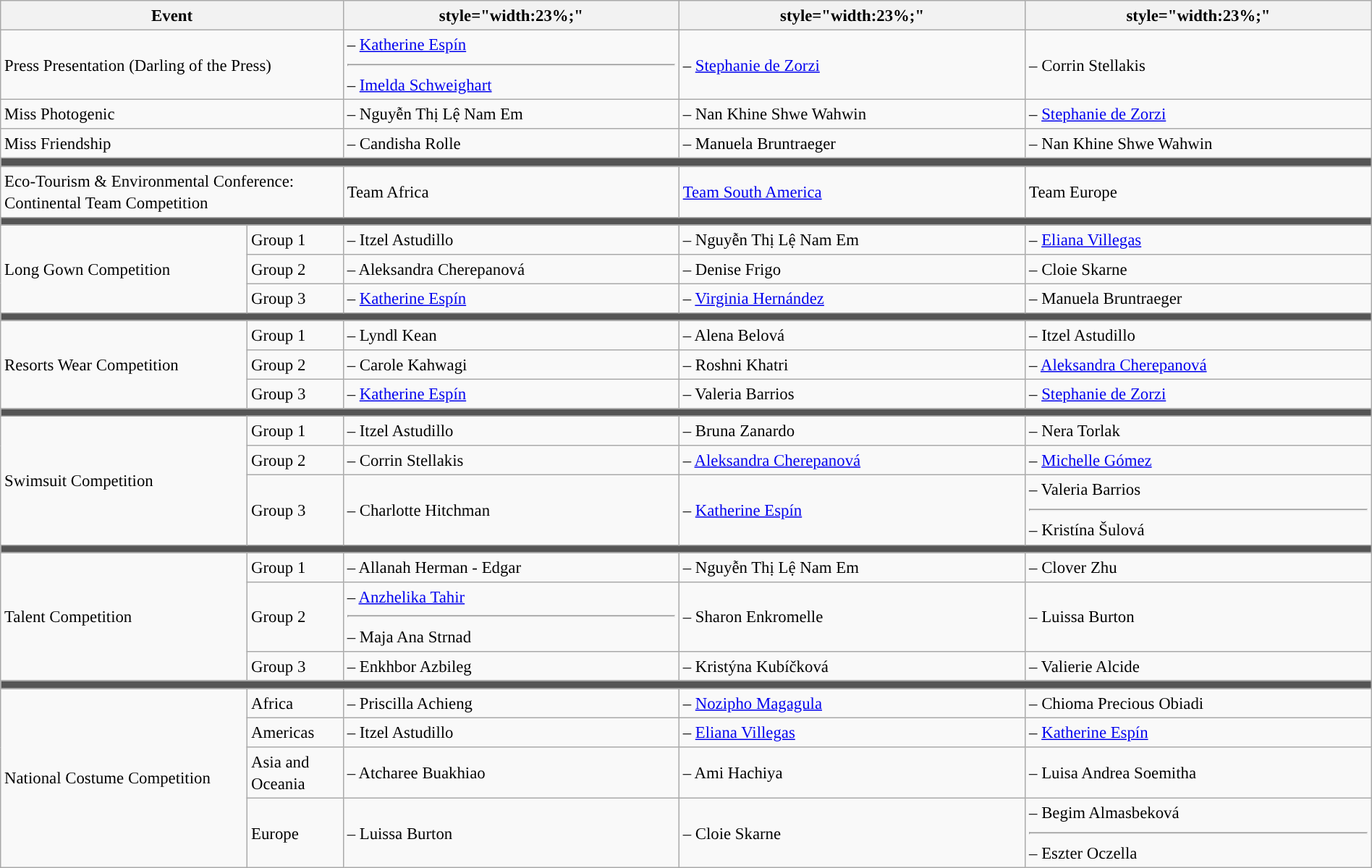<table class="wikitable" style=" line-height:20px; width:100%; font-size: 95%;">
<tr>
<th colspan=2 style="width:25%;">Event</th>
<th>style="width:23%;" </th>
<th>style="width:23%;" </th>
<th>style="width:23%;" </th>
</tr>
<tr>
<td colspan=2>Press Presentation (Darling of the Press)</td>
<td> – <a href='#'>Katherine Espín</a> <hr> – <a href='#'>Imelda Schweighart</a></td>
<td> – <a href='#'>Stephanie de Zorzi</a></td>
<td> – Corrin Stellakis</td>
</tr>
<tr>
<td colspan=2>Miss Photogenic</td>
<td> – Nguyễn Thị Lệ Nam Em</td>
<td> – Nan Khine Shwe Wahwin</td>
<td> – <a href='#'>Stephanie de Zorzi</a></td>
</tr>
<tr>
<td colspan=2>Miss Friendship</td>
<td> – Candisha Rolle</td>
<td> –  Manuela Bruntraeger</td>
<td> – Nan Khine Shwe Wahwin</td>
</tr>
<tr style="background:#555;">
<td colspan=5></td>
</tr>
<tr>
<td colspan=2>Eco-Tourism & Environmental Conference: Continental Team Competition</td>
<td>Team Africa</td>
<td><a href='#'>Team South America</a></td>
<td>Team Europe</td>
</tr>
<tr style="background:#555;">
<td colspan=5></td>
</tr>
<tr>
<td scope="row" rowspan=4 style="width:18%;">Long Gown Competition</td>
</tr>
<tr>
<td>Group 1</td>
<td> – Itzel Astudillo</td>
<td> – Nguyễn Thị Lệ Nam Em</td>
<td> – <a href='#'>Eliana Villegas</a></td>
</tr>
<tr>
<td>Group 2</td>
<td> – Aleksandra Cherepanová</td>
<td> – Denise Frigo</td>
<td> – Cloie Skarne</td>
</tr>
<tr>
<td>Group 3</td>
<td> – <a href='#'>Katherine Espín</a></td>
<td> – <a href='#'>Virginia Hernández</a></td>
<td> – Manuela Bruntraeger</td>
</tr>
<tr style="background:#555;">
<td colspan=5></td>
</tr>
<tr>
<td scope="row" rowspan=4 style="width:18%;">Resorts Wear Competition</td>
</tr>
<tr>
<td>Group 1</td>
<td> – Lyndl Kean</td>
<td> – Alena Belová</td>
<td> – Itzel Astudillo</td>
</tr>
<tr>
<td>Group 2</td>
<td> – Carole Kahwagi</td>
<td> – Roshni Khatri</td>
<td> – <a href='#'>Aleksandra Cherepanová</a></td>
</tr>
<tr>
<td>Group 3</td>
<td> – <a href='#'>Katherine Espín</a></td>
<td> – Valeria Barrios</td>
<td> – <a href='#'>Stephanie de Zorzi</a></td>
</tr>
<tr style="background:#555;">
<td colspan=5></td>
</tr>
<tr>
<td scope="row" rowspan=4 style="width:18%;">Swimsuit Competition</td>
</tr>
<tr>
<td>Group 1</td>
<td> – Itzel Astudillo</td>
<td> – Bruna Zanardo</td>
<td> – Nera Torlak</td>
</tr>
<tr>
<td>Group 2</td>
<td> – Corrin Stellakis</td>
<td> – <a href='#'>Aleksandra Cherepanová</a></td>
<td> – <a href='#'>Michelle Gómez</a></td>
</tr>
<tr>
<td>Group 3</td>
<td> – Charlotte Hitchman</td>
<td> –  <a href='#'>Katherine Espín</a></td>
<td> – Valeria Barrios <hr> – Kristína Šulová</td>
</tr>
<tr style="background:#555;">
<td colspan=5></td>
</tr>
<tr>
<td scope="row" rowspan=4 style="width:18%;">Talent Competition</td>
</tr>
<tr>
<td>Group 1</td>
<td> – Allanah Herman - Edgar</td>
<td> – Nguyễn Thị Lệ Nam Em</td>
<td> – Clover Zhu</td>
</tr>
<tr>
<td>Group 2</td>
<td> – <a href='#'>Anzhelika Tahir</a> <hr> – Maja Ana Strnad</td>
<td> – Sharon Enkromelle</td>
<td> – Luissa Burton</td>
</tr>
<tr>
<td>Group 3</td>
<td> – Enkhbor Azbileg</td>
<td> – Kristýna Kubíčková</td>
<td> – Valierie Alcide</td>
</tr>
<tr style="background:#555;">
<td colspan=5></td>
</tr>
<tr>
<td scope="row" rowspan=5 style="width:18%;">National Costume Competition</td>
</tr>
<tr>
<td>Africa</td>
<td> – Priscilla Achieng</td>
<td> – <a href='#'>Nozipho Magagula</a></td>
<td>  – Chioma Precious Obiadi</td>
</tr>
<tr>
<td>Americas</td>
<td> – Itzel Astudillo</td>
<td> – <a href='#'>Eliana Villegas</a></td>
<td> – <a href='#'>Katherine Espín</a></td>
</tr>
<tr>
<td>Asia and Oceania</td>
<td> – Atcharee Buakhiao</td>
<td> – Ami Hachiya</td>
<td> – Luisa Andrea Soemitha</td>
</tr>
<tr>
<td>Europe</td>
<td> – Luissa Burton</td>
<td> – Cloie Skarne</td>
<td> – Begim Almasbeková <hr> – Eszter Oczella</td>
</tr>
</table>
